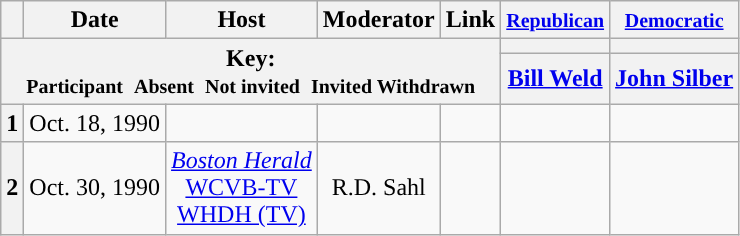<table class="wikitable" style="text-align:center;">
<tr>
<th scope="col"></th>
<th scope="col">Date</th>
<th scope="col">Host</th>
<th scope="col">Moderator</th>
<th scope="col">Link</th>
<th scope="col"><small><a href='#'>Republican</a></small></th>
<th scope="col"><small><a href='#'>Democratic</a></small></th>
</tr>
<tr>
<th colspan="5" rowspan="2">Key:<br> <small>Participant </small>  <small>Absent </small>  <small>Not invited </small>  <small>Invited  Withdrawn</small></th>
<th scope="col" style="background:"></th>
<th scope="col" style="background:"></th>
</tr>
<tr>
<th scope="col"><a href='#'>Bill Weld</a></th>
<th scope="col"><a href='#'>John Silber</a></th>
</tr>
<tr>
<th>1</th>
<td style="white-space:nowrap;">Oct. 18, 1990</td>
<td style="white-space:nowrap;"></td>
<td style="white-space:nowrap;"></td>
<td style="white-space:nowrap;"></td>
<td></td>
<td></td>
</tr>
<tr>
<th>2</th>
<td style="white-space:nowrap;">Oct. 30, 1990</td>
<td style="white-space:nowrap;"><em><a href='#'>Boston Herald</a></em><br><a href='#'>WCVB-TV</a><br><a href='#'>WHDH (TV)</a></td>
<td style="white-space:nowrap;">R.D. Sahl</td>
<td style="white-space:nowrap;"></td>
<td></td>
<td></td>
</tr>
</table>
